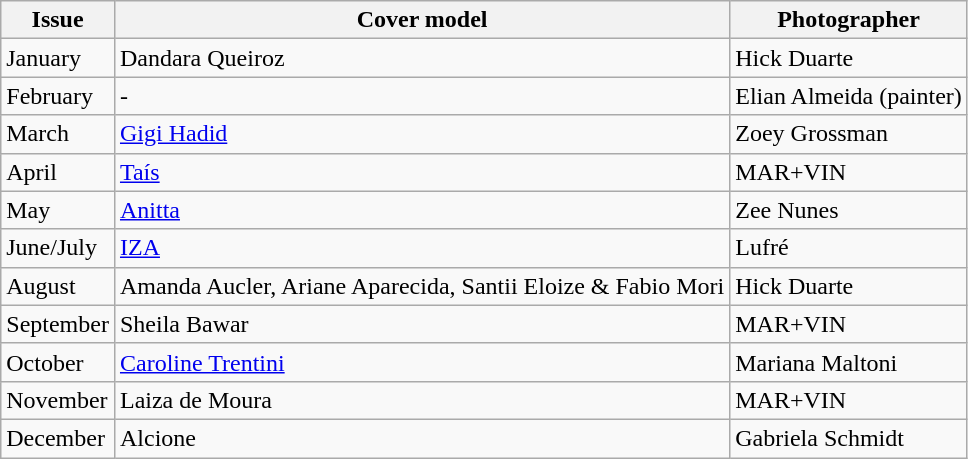<table class="wikitable">
<tr>
<th>Issue</th>
<th>Cover model</th>
<th>Photographer</th>
</tr>
<tr>
<td>January</td>
<td>Dandara Queiroz</td>
<td>Hick Duarte</td>
</tr>
<tr>
<td>February</td>
<td>-</td>
<td>Elian Almeida (painter)</td>
</tr>
<tr>
<td>March</td>
<td><a href='#'>Gigi Hadid</a></td>
<td>Zoey Grossman</td>
</tr>
<tr>
<td>April</td>
<td><a href='#'>Taís</a></td>
<td>MAR+VIN</td>
</tr>
<tr>
<td>May</td>
<td><a href='#'>Anitta</a></td>
<td>Zee Nunes</td>
</tr>
<tr>
<td>June/July</td>
<td><a href='#'>IZA</a></td>
<td>Lufré</td>
</tr>
<tr>
<td>August</td>
<td>Amanda Aucler, Ariane Aparecida, Santii Eloize & Fabio Mori</td>
<td>Hick Duarte</td>
</tr>
<tr>
<td>September</td>
<td>Sheila Bawar</td>
<td>MAR+VIN</td>
</tr>
<tr>
<td>October</td>
<td><a href='#'>Caroline Trentini</a></td>
<td>Mariana Maltoni</td>
</tr>
<tr>
<td>November</td>
<td>Laiza de Moura</td>
<td>MAR+VIN</td>
</tr>
<tr>
<td>December</td>
<td>Alcione</td>
<td>Gabriela Schmidt</td>
</tr>
</table>
